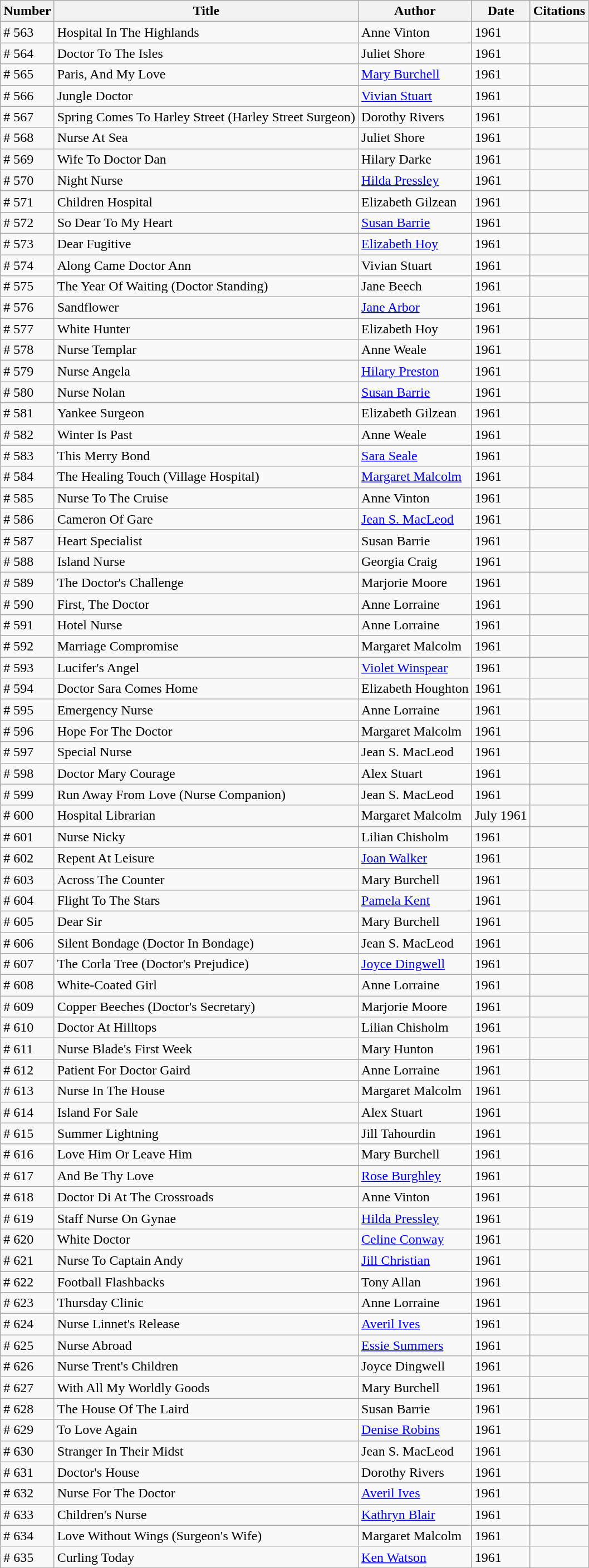<table class="wikitable">
<tr>
<th>Number</th>
<th>Title</th>
<th>Author</th>
<th>Date</th>
<th>Citations</th>
</tr>
<tr>
<td># 563</td>
<td>Hospital In The Highlands</td>
<td>Anne Vinton</td>
<td>1961</td>
<td></td>
</tr>
<tr>
<td># 564</td>
<td>Doctor To The Isles</td>
<td>Juliet Shore</td>
<td>1961</td>
<td></td>
</tr>
<tr>
<td># 565</td>
<td>Paris, And My Love</td>
<td><a href='#'>Mary Burchell</a></td>
<td>1961</td>
<td></td>
</tr>
<tr>
<td># 566</td>
<td>Jungle Doctor</td>
<td><a href='#'>Vivian Stuart</a></td>
<td>1961</td>
<td></td>
</tr>
<tr>
<td># 567</td>
<td>Spring Comes To Harley Street (Harley Street Surgeon)</td>
<td>Dorothy Rivers</td>
<td>1961</td>
<td></td>
</tr>
<tr>
<td># 568</td>
<td>Nurse At Sea</td>
<td>Juliet Shore</td>
<td>1961</td>
<td></td>
</tr>
<tr>
<td># 569</td>
<td>Wife To Doctor Dan</td>
<td>Hilary Darke</td>
<td>1961</td>
<td></td>
</tr>
<tr>
<td># 570</td>
<td>Night Nurse</td>
<td><a href='#'>Hilda Pressley</a></td>
<td>1961</td>
<td></td>
</tr>
<tr>
<td># 571</td>
<td>Children Hospital</td>
<td>Elizabeth Gilzean</td>
<td>1961</td>
<td></td>
</tr>
<tr>
<td># 572</td>
<td>So Dear To My Heart</td>
<td><a href='#'>Susan Barrie</a></td>
<td>1961</td>
<td></td>
</tr>
<tr>
<td># 573</td>
<td>Dear Fugitive</td>
<td><a href='#'>Elizabeth Hoy</a></td>
<td>1961</td>
<td></td>
</tr>
<tr>
<td># 574</td>
<td>Along Came Doctor Ann</td>
<td>Vivian Stuart</td>
<td>1961</td>
<td></td>
</tr>
<tr>
<td># 575</td>
<td>The Year Of Waiting (Doctor Standing)</td>
<td>Jane Beech</td>
<td>1961</td>
<td></td>
</tr>
<tr>
<td># 576</td>
<td>Sandflower</td>
<td><a href='#'>Jane Arbor</a></td>
<td>1961</td>
<td></td>
</tr>
<tr>
<td># 577</td>
<td>White Hunter</td>
<td>Elizabeth Hoy</td>
<td>1961</td>
<td></td>
</tr>
<tr>
<td># 578</td>
<td>Nurse Templar</td>
<td>Anne Weale</td>
<td>1961</td>
<td></td>
</tr>
<tr>
<td># 579</td>
<td>Nurse Angela</td>
<td><a href='#'>Hilary Preston</a></td>
<td>1961</td>
<td></td>
</tr>
<tr>
<td># 580</td>
<td>Nurse Nolan</td>
<td><a href='#'>Susan Barrie</a></td>
<td>1961</td>
<td></td>
</tr>
<tr>
<td># 581</td>
<td>Yankee Surgeon</td>
<td>Elizabeth Gilzean</td>
<td>1961</td>
<td></td>
</tr>
<tr>
<td># 582</td>
<td>Winter Is Past</td>
<td>Anne Weale</td>
<td>1961</td>
<td></td>
</tr>
<tr>
<td># 583</td>
<td>This Merry Bond</td>
<td><a href='#'>Sara Seale</a></td>
<td>1961</td>
<td></td>
</tr>
<tr>
<td># 584</td>
<td>The Healing Touch (Village Hospital)</td>
<td><a href='#'>Margaret Malcolm</a></td>
<td>1961</td>
<td></td>
</tr>
<tr>
<td># 585</td>
<td>Nurse To The Cruise</td>
<td>Anne Vinton</td>
<td>1961</td>
<td></td>
</tr>
<tr>
<td># 586</td>
<td>Cameron Of Gare</td>
<td><a href='#'>Jean S. MacLeod</a></td>
<td>1961</td>
<td></td>
</tr>
<tr>
<td># 587</td>
<td>Heart Specialist</td>
<td>Susan Barrie</td>
<td>1961</td>
<td></td>
</tr>
<tr>
<td># 588</td>
<td>Island Nurse</td>
<td>Georgia Craig</td>
<td>1961</td>
<td></td>
</tr>
<tr>
<td># 589</td>
<td>The Doctor's Challenge</td>
<td>Marjorie Moore</td>
<td>1961</td>
<td></td>
</tr>
<tr>
<td># 590</td>
<td>First, The Doctor</td>
<td>Anne Lorraine</td>
<td>1961</td>
<td></td>
</tr>
<tr>
<td># 591</td>
<td>Hotel Nurse</td>
<td>Anne Lorraine</td>
<td>1961</td>
<td></td>
</tr>
<tr>
<td># 592</td>
<td>Marriage Compromise</td>
<td>Margaret Malcolm</td>
<td>1961</td>
<td></td>
</tr>
<tr>
<td># 593</td>
<td>Lucifer's Angel</td>
<td><a href='#'>Violet Winspear</a></td>
<td>1961</td>
<td></td>
</tr>
<tr>
<td># 594</td>
<td>Doctor Sara Comes Home</td>
<td>Elizabeth Houghton</td>
<td>1961</td>
<td></td>
</tr>
<tr>
<td># 595</td>
<td>Emergency Nurse</td>
<td>Anne Lorraine</td>
<td>1961</td>
<td></td>
</tr>
<tr>
<td># 596</td>
<td>Hope For The Doctor</td>
<td>Margaret Malcolm</td>
<td>1961</td>
<td></td>
</tr>
<tr>
<td># 597</td>
<td>Special Nurse</td>
<td>Jean S. MacLeod</td>
<td>1961</td>
<td></td>
</tr>
<tr>
<td># 598</td>
<td>Doctor Mary Courage</td>
<td>Alex Stuart</td>
<td>1961</td>
<td></td>
</tr>
<tr>
<td># 599</td>
<td>Run Away From Love (Nurse Companion)</td>
<td>Jean S. MacLeod</td>
<td>1961</td>
<td></td>
</tr>
<tr>
<td># 600</td>
<td>Hospital Librarian</td>
<td>Margaret Malcolm</td>
<td>July 1961</td>
<td></td>
</tr>
<tr>
<td># 601</td>
<td>Nurse Nicky</td>
<td>Lilian Chisholm</td>
<td>1961</td>
<td></td>
</tr>
<tr>
<td># 602</td>
<td>Repent At Leisure</td>
<td><a href='#'>Joan Walker</a></td>
<td>1961</td>
<td></td>
</tr>
<tr>
<td># 603</td>
<td>Across The Counter</td>
<td>Mary Burchell</td>
<td>1961</td>
<td></td>
</tr>
<tr>
<td># 604</td>
<td>Flight To The Stars</td>
<td><a href='#'>Pamela Kent</a></td>
<td>1961</td>
<td></td>
</tr>
<tr>
<td># 605</td>
<td>Dear Sir</td>
<td>Mary Burchell</td>
<td>1961</td>
<td></td>
</tr>
<tr>
<td># 606</td>
<td>Silent Bondage (Doctor In Bondage)</td>
<td>Jean S. MacLeod</td>
<td>1961</td>
<td></td>
</tr>
<tr>
<td># 607</td>
<td>The Corla Tree (Doctor's Prejudice)</td>
<td><a href='#'>Joyce Dingwell</a></td>
<td>1961</td>
<td></td>
</tr>
<tr>
<td># 608</td>
<td>White-Coated Girl</td>
<td>Anne Lorraine</td>
<td>1961</td>
<td></td>
</tr>
<tr>
<td># 609</td>
<td>Copper Beeches (Doctor's Secretary)</td>
<td>Marjorie Moore</td>
<td>1961</td>
<td></td>
</tr>
<tr>
<td># 610</td>
<td>Doctor At Hilltops</td>
<td>Lilian Chisholm</td>
<td>1961</td>
<td></td>
</tr>
<tr>
<td># 611</td>
<td>Nurse Blade's First Week</td>
<td>Mary Hunton</td>
<td>1961</td>
<td></td>
</tr>
<tr>
<td># 612</td>
<td>Patient For Doctor Gaird</td>
<td>Anne Lorraine</td>
<td>1961</td>
<td></td>
</tr>
<tr>
<td># 613</td>
<td>Nurse In The House</td>
<td>Margaret Malcolm</td>
<td>1961</td>
<td></td>
</tr>
<tr>
<td># 614</td>
<td>Island For Sale</td>
<td>Alex Stuart</td>
<td>1961</td>
<td></td>
</tr>
<tr>
<td># 615</td>
<td>Summer Lightning</td>
<td>Jill Tahourdin</td>
<td>1961</td>
<td></td>
</tr>
<tr>
<td># 616</td>
<td>Love Him Or Leave Him</td>
<td>Mary Burchell</td>
<td>1961</td>
<td></td>
</tr>
<tr>
<td># 617</td>
<td>And Be Thy Love</td>
<td><a href='#'>Rose Burghley</a></td>
<td>1961</td>
<td></td>
</tr>
<tr>
<td># 618</td>
<td>Doctor Di At The Crossroads</td>
<td>Anne Vinton</td>
<td>1961</td>
<td></td>
</tr>
<tr>
<td># 619</td>
<td>Staff Nurse On Gynae</td>
<td><a href='#'>Hilda Pressley</a></td>
<td>1961</td>
<td></td>
</tr>
<tr>
<td># 620</td>
<td>White Doctor</td>
<td><a href='#'>Celine Conway</a></td>
<td>1961</td>
<td></td>
</tr>
<tr>
<td># 621</td>
<td>Nurse To Captain Andy</td>
<td><a href='#'>Jill Christian</a></td>
<td>1961</td>
<td></td>
</tr>
<tr>
<td># 622</td>
<td>Football Flashbacks</td>
<td>Tony Allan</td>
<td>1961</td>
<td></td>
</tr>
<tr>
<td># 623</td>
<td>Thursday Clinic</td>
<td>Anne Lorraine</td>
<td>1961</td>
<td></td>
</tr>
<tr>
<td># 624</td>
<td>Nurse Linnet's Release</td>
<td><a href='#'>Averil Ives</a></td>
<td>1961</td>
<td></td>
</tr>
<tr>
<td># 625</td>
<td>Nurse Abroad</td>
<td><a href='#'>Essie Summers</a></td>
<td>1961</td>
<td></td>
</tr>
<tr>
<td># 626</td>
<td>Nurse Trent's Children</td>
<td>Joyce Dingwell</td>
<td>1961</td>
<td></td>
</tr>
<tr>
<td># 627</td>
<td>With All My Worldly Goods</td>
<td>Mary Burchell</td>
<td>1961</td>
<td></td>
</tr>
<tr>
<td># 628</td>
<td>The House Of The Laird</td>
<td>Susan Barrie</td>
<td>1961</td>
<td></td>
</tr>
<tr>
<td># 629</td>
<td>To Love Again</td>
<td><a href='#'>Denise Robins</a></td>
<td>1961</td>
<td></td>
</tr>
<tr>
<td># 630</td>
<td>Stranger In Their Midst</td>
<td>Jean S. MacLeod</td>
<td>1961</td>
<td></td>
</tr>
<tr>
<td># 631</td>
<td>Doctor's House</td>
<td>Dorothy Rivers</td>
<td>1961</td>
<td></td>
</tr>
<tr>
<td># 632</td>
<td>Nurse For The Doctor</td>
<td><a href='#'>Averil Ives</a></td>
<td>1961</td>
<td></td>
</tr>
<tr>
<td># 633</td>
<td>Children's Nurse</td>
<td><a href='#'>Kathryn Blair</a></td>
<td>1961</td>
<td></td>
</tr>
<tr>
<td># 634</td>
<td>Love Without Wings (Surgeon's Wife)</td>
<td>Margaret Malcolm</td>
<td>1961</td>
<td></td>
</tr>
<tr>
<td># 635</td>
<td>Curling Today</td>
<td><a href='#'>Ken Watson</a></td>
<td>1961</td>
<td></td>
</tr>
</table>
